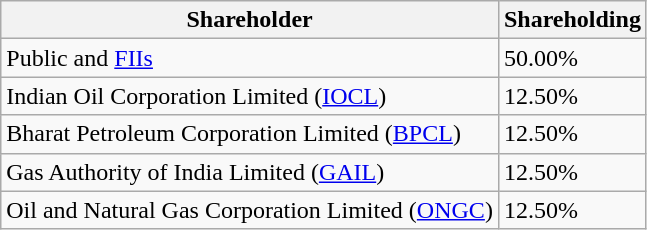<table class="wikitable">
<tr>
<th>Shareholder</th>
<th>Shareholding</th>
</tr>
<tr>
<td>Public and <a href='#'>FIIs</a></td>
<td>50.00%</td>
</tr>
<tr>
<td>Indian Oil Corporation Limited (<a href='#'>IOCL</a>)</td>
<td>12.50%</td>
</tr>
<tr>
<td>Bharat Petroleum Corporation Limited (<a href='#'>BPCL</a>)</td>
<td>12.50%</td>
</tr>
<tr>
<td>Gas Authority of India Limited (<a href='#'>GAIL</a>)</td>
<td>12.50%</td>
</tr>
<tr>
<td>Oil and Natural Gas Corporation Limited (<a href='#'>ONGC</a>)</td>
<td>12.50%</td>
</tr>
</table>
